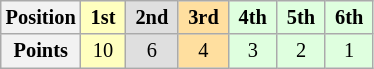<table class="wikitable" style="font-size:85%; text-align:center">
<tr>
<th>Position</th>
<td style="background:#ffffbf;"> <strong>1st</strong> </td>
<td style="background:#dfdfdf;"> <strong>2nd</strong> </td>
<td style="background:#ffdf9f;"> <strong>3rd</strong> </td>
<td style="background:#dfffdf;"> <strong>4th</strong> </td>
<td style="background:#dfffdf;"> <strong>5th</strong> </td>
<td style="background:#dfffdf;"> <strong>6th</strong> </td>
</tr>
<tr>
<th>Points</th>
<td style="background:#ffffbf;">10</td>
<td style="background:#dfdfdf;">6</td>
<td style="background:#ffdf9f;">4</td>
<td style="background:#dfffdf;">3</td>
<td style="background:#dfffdf;">2</td>
<td style="background:#dfffdf;">1</td>
</tr>
</table>
